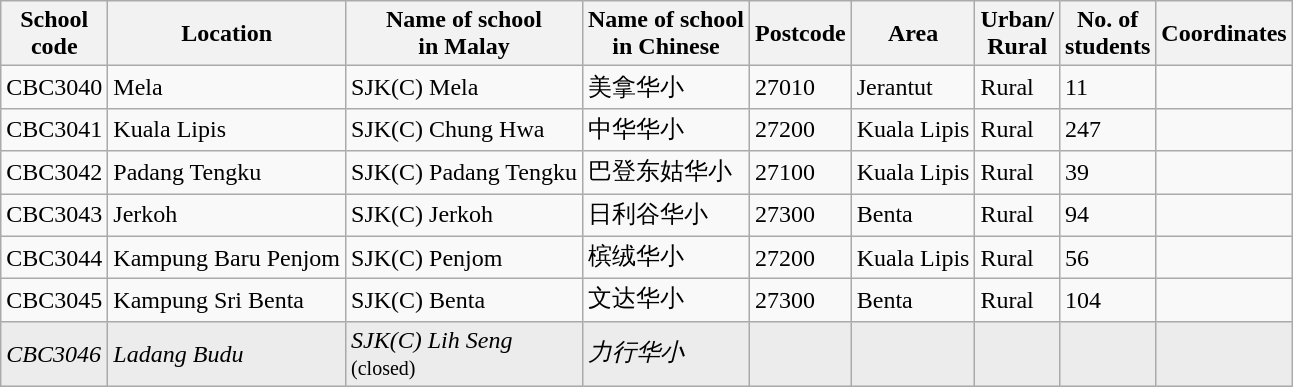<table class="wikitable sortable">
<tr>
<th>School<br>code</th>
<th>Location</th>
<th>Name of school<br>in Malay</th>
<th>Name of school<br>in Chinese</th>
<th>Postcode</th>
<th>Area</th>
<th>Urban/<br>Rural</th>
<th>No. of<br>students</th>
<th>Coordinates</th>
</tr>
<tr>
<td>CBC3040</td>
<td>Mela</td>
<td>SJK(C) Mela</td>
<td>美拿华小</td>
<td>27010</td>
<td>Jerantut</td>
<td>Rural</td>
<td>11</td>
<td></td>
</tr>
<tr>
<td>CBC3041</td>
<td>Kuala Lipis</td>
<td>SJK(C) Chung Hwa</td>
<td>中华华小</td>
<td>27200</td>
<td>Kuala Lipis</td>
<td>Rural</td>
<td>247</td>
<td></td>
</tr>
<tr>
<td>CBC3042</td>
<td>Padang Tengku</td>
<td>SJK(C) Padang Tengku</td>
<td>巴登东姑华小</td>
<td>27100</td>
<td>Kuala Lipis</td>
<td>Rural</td>
<td>39</td>
<td></td>
</tr>
<tr>
<td>CBC3043</td>
<td>Jerkoh</td>
<td>SJK(C) Jerkoh</td>
<td>日利谷华小</td>
<td>27300</td>
<td>Benta</td>
<td>Rural</td>
<td>94</td>
<td></td>
</tr>
<tr>
<td>CBC3044</td>
<td>Kampung Baru Penjom</td>
<td>SJK(C) Penjom</td>
<td>槟绒华小</td>
<td>27200</td>
<td>Kuala Lipis</td>
<td>Rural</td>
<td>56</td>
<td></td>
</tr>
<tr>
<td>CBC3045</td>
<td>Kampung Sri Benta</td>
<td>SJK(C) Benta</td>
<td>文达华小</td>
<td>27300</td>
<td>Benta</td>
<td>Rural</td>
<td>104</td>
<td></td>
</tr>
<tr style="background: #ECECEC;">
<td><em>CBC3046</em></td>
<td><em>Ladang Budu</em></td>
<td><em>SJK(C) Lih Seng</em><br><small>(closed)</small></td>
<td><em>力行华小</em></td>
<td></td>
<td></td>
<td></td>
<td></td>
<td></td>
</tr>
</table>
